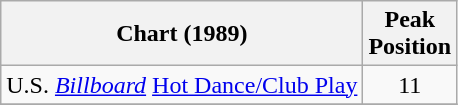<table class="wikitable sortable">
<tr>
<th>Chart (1989)</th>
<th>Peak<br>Position</th>
</tr>
<tr>
<td align="left">U.S. <a href='#'><em>Billboard</em></a> <a href='#'>Hot Dance/Club Play</a></td>
<td align="center">11</td>
</tr>
<tr>
</tr>
</table>
